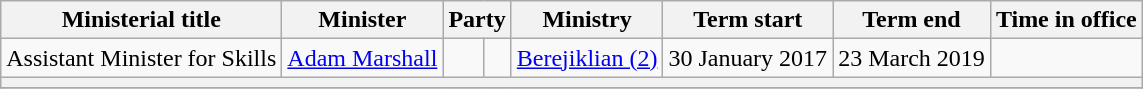<table class="wikitable">
<tr>
<th>Ministerial title</th>
<th>Minister</th>
<th colspan=2>Party</th>
<th>Ministry</th>
<th>Term start</th>
<th>Term end</th>
<th>Time in office</th>
</tr>
<tr>
<td>Assistant Minister for Skills</td>
<td><a href='#'>Adam Marshall</a></td>
<td> </td>
<td></td>
<td><a href='#'>Berejiklian (2)</a></td>
<td>30 January 2017</td>
<td>23 March 2019</td>
<td align=right></td>
</tr>
<tr>
<th colspan=9></th>
</tr>
<tr>
</tr>
</table>
